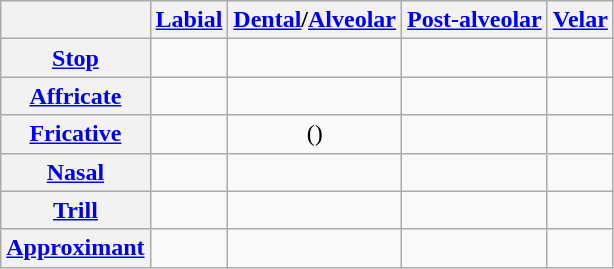<table class="wikitable" style="text-align:center">
<tr>
<th></th>
<th><a href='#'>Labial</a></th>
<th><a href='#'>Dental</a>/<a href='#'>Alveolar</a></th>
<th><a href='#'>Post-alveolar</a></th>
<th><a href='#'>Velar</a></th>
</tr>
<tr>
<th><a href='#'>Stop</a></th>
<td></td>
<td></td>
<td></td>
<td></td>
</tr>
<tr>
<th><a href='#'>Affricate</a></th>
<td></td>
<td></td>
<td></td>
<td></td>
</tr>
<tr>
<th><a href='#'>Fricative</a></th>
<td></td>
<td>()</td>
<td></td>
<td></td>
</tr>
<tr>
<th><a href='#'>Nasal</a></th>
<td></td>
<td></td>
<td></td>
<td></td>
</tr>
<tr>
<th><a href='#'>Trill</a></th>
<td></td>
<td></td>
<td></td>
<td></td>
</tr>
<tr>
<th><a href='#'>Approximant</a></th>
<td></td>
<td></td>
<td></td>
<td></td>
</tr>
</table>
